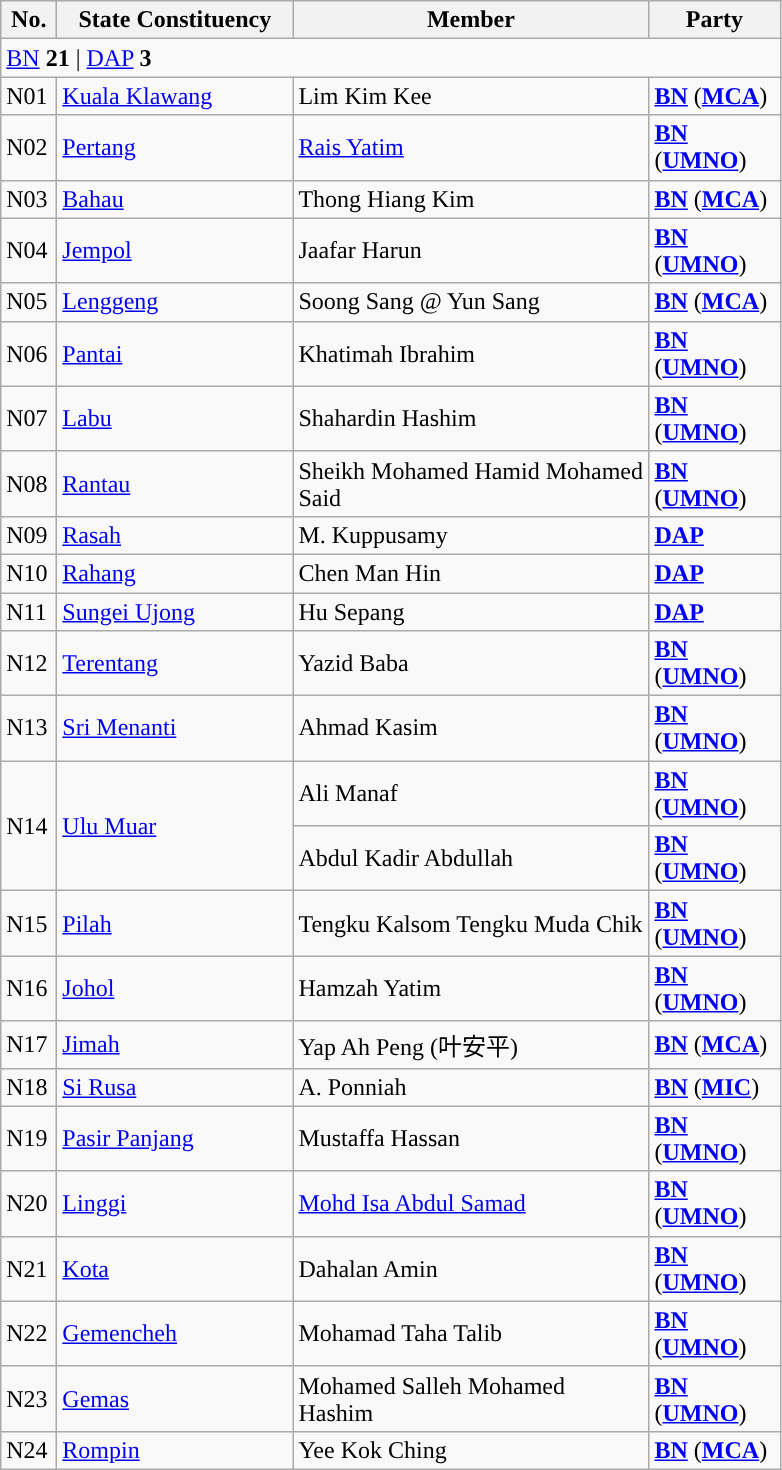<table class="wikitable sortable">
<tr>
<th style="width:30px;">No.</th>
<th style="width:150px;">State Constituency</th>
<th style="width:230px;">Member</th>
<th style="width:80px;">Party</th>
</tr>
<tr>
<td colspan="4"><a href='#'>BN</a> <strong>21</strong> | <a href='#'>DAP</a> <strong>3</strong></td>
</tr>
<tr>
<td>N01</td>
<td><a href='#'>Kuala Klawang</a></td>
<td>Lim Kim Kee</td>
<td><strong><a href='#'>BN</a></strong> (<strong><a href='#'>MCA</a></strong>)</td>
</tr>
<tr>
<td>N02</td>
<td><a href='#'>Pertang</a></td>
<td><a href='#'>Rais Yatim</a></td>
<td><strong><a href='#'>BN</a></strong> (<strong><a href='#'>UMNO</a></strong>)</td>
</tr>
<tr>
<td>N03</td>
<td><a href='#'>Bahau</a></td>
<td>Thong Hiang Kim</td>
<td><strong><a href='#'>BN</a></strong> (<strong><a href='#'>MCA</a></strong>)</td>
</tr>
<tr>
<td>N04</td>
<td><a href='#'>Jempol</a></td>
<td>Jaafar Harun</td>
<td><strong><a href='#'>BN</a></strong> (<strong><a href='#'>UMNO</a></strong>)</td>
</tr>
<tr>
<td>N05</td>
<td><a href='#'>Lenggeng</a></td>
<td>Soong Sang @ Yun Sang</td>
<td><strong><a href='#'>BN</a></strong> (<strong><a href='#'>MCA</a></strong>)</td>
</tr>
<tr>
<td>N06</td>
<td><a href='#'>Pantai</a></td>
<td>Khatimah Ibrahim</td>
<td><strong><a href='#'>BN</a></strong> (<strong><a href='#'>UMNO</a></strong>)</td>
</tr>
<tr>
<td>N07</td>
<td><a href='#'>Labu</a></td>
<td>Shahardin Hashim</td>
<td><strong><a href='#'>BN</a></strong> (<strong><a href='#'>UMNO</a></strong>)</td>
</tr>
<tr>
<td>N08</td>
<td><a href='#'>Rantau</a></td>
<td>Sheikh Mohamed Hamid Mohamed Said</td>
<td><strong><a href='#'>BN</a></strong> (<strong><a href='#'>UMNO</a></strong>)</td>
</tr>
<tr>
<td>N09</td>
<td><a href='#'>Rasah</a></td>
<td>M. Kuppusamy</td>
<td><strong><a href='#'>DAP</a></strong></td>
</tr>
<tr>
<td>N10</td>
<td><a href='#'>Rahang</a></td>
<td>Chen Man Hin</td>
<td><strong><a href='#'>DAP</a></strong></td>
</tr>
<tr>
<td>N11</td>
<td><a href='#'>Sungei Ujong</a></td>
<td>Hu Sepang</td>
<td><strong><a href='#'>DAP</a></strong></td>
</tr>
<tr>
<td>N12</td>
<td><a href='#'>Terentang</a></td>
<td>Yazid Baba</td>
<td><strong><a href='#'>BN</a></strong> (<strong><a href='#'>UMNO</a></strong>)</td>
</tr>
<tr>
<td>N13</td>
<td><a href='#'>Sri Menanti</a></td>
<td>Ahmad Kasim</td>
<td><strong><a href='#'>BN</a></strong> (<strong><a href='#'>UMNO</a></strong>)</td>
</tr>
<tr>
<td rowspan=2>N14</td>
<td rowspan=2><a href='#'>Ulu Muar</a></td>
<td>Ali Manaf </td>
<td><strong><a href='#'>BN</a></strong> (<strong><a href='#'>UMNO</a></strong>)</td>
</tr>
<tr>
<td>Abdul Kadir Abdullah </td>
<td><strong><a href='#'>BN</a></strong> (<strong><a href='#'>UMNO</a></strong>)</td>
</tr>
<tr>
<td>N15</td>
<td><a href='#'>Pilah</a></td>
<td>Tengku Kalsom Tengku Muda Chik</td>
<td><strong><a href='#'>BN</a></strong> (<strong><a href='#'>UMNO</a></strong>)</td>
</tr>
<tr>
<td>N16</td>
<td><a href='#'>Johol</a></td>
<td>Hamzah Yatim</td>
<td><strong><a href='#'>BN</a></strong> (<strong><a href='#'>UMNO</a></strong>)</td>
</tr>
<tr>
<td>N17</td>
<td><a href='#'>Jimah</a></td>
<td>Yap Ah Peng (叶安平)</td>
<td><strong><a href='#'>BN</a></strong> (<strong><a href='#'>MCA</a></strong>)</td>
</tr>
<tr>
<td>N18</td>
<td><a href='#'>Si Rusa</a></td>
<td>A. Ponniah</td>
<td><strong><a href='#'>BN</a></strong> (<strong><a href='#'>MIC</a></strong>)</td>
</tr>
<tr>
<td>N19</td>
<td><a href='#'>Pasir Panjang</a></td>
<td>Mustaffa Hassan</td>
<td><strong><a href='#'>BN</a></strong> (<strong><a href='#'>UMNO</a></strong>)</td>
</tr>
<tr>
<td>N20</td>
<td><a href='#'>Linggi</a></td>
<td><a href='#'>Mohd Isa Abdul Samad</a></td>
<td><strong><a href='#'>BN</a></strong> (<strong><a href='#'>UMNO</a></strong>)</td>
</tr>
<tr>
<td>N21</td>
<td><a href='#'>Kota</a></td>
<td>Dahalan Amin</td>
<td><strong><a href='#'>BN</a></strong> (<strong><a href='#'>UMNO</a></strong>)</td>
</tr>
<tr>
<td>N22</td>
<td><a href='#'>Gemencheh</a></td>
<td>Mohamad Taha Talib</td>
<td><strong><a href='#'>BN</a></strong> (<strong><a href='#'>UMNO</a></strong>)</td>
</tr>
<tr>
<td>N23</td>
<td><a href='#'>Gemas</a></td>
<td>Mohamed Salleh Mohamed Hashim</td>
<td><strong><a href='#'>BN</a></strong> (<strong><a href='#'>UMNO</a></strong>)</td>
</tr>
<tr>
<td>N24</td>
<td><a href='#'>Rompin</a></td>
<td>Yee Kok Ching</td>
<td><strong><a href='#'>BN</a></strong> (<strong><a href='#'>MCA</a></strong>)</td>
</tr>
</table>
